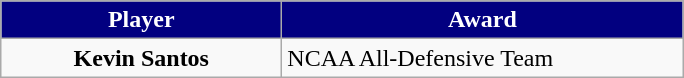<table class="wikitable" style="text-align: left">
<tr>
<th style="color: white; background-color: #020080; width:180px">Player</th>
<th style="color: white; background-color: #020080; width:260px">Award</th>
</tr>
<tr>
<td style="text-align:center;"><strong>Kevin Santos</strong></td>
<td>NCAA All-Defensive Team</td>
</tr>
</table>
